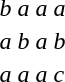<table>
<tr>
<td><em>b</em></td>
<td><em>a</em></td>
<td><em>a</em></td>
<td><em>a</em></td>
</tr>
<tr>
<td><em>a</em></td>
<td><em>b</em></td>
<td><em>a</em></td>
<td><em>b</em></td>
</tr>
<tr>
<td><em>a</em></td>
<td><em>a</em></td>
<td><em>a</em></td>
<td><em>c</em></td>
</tr>
</table>
